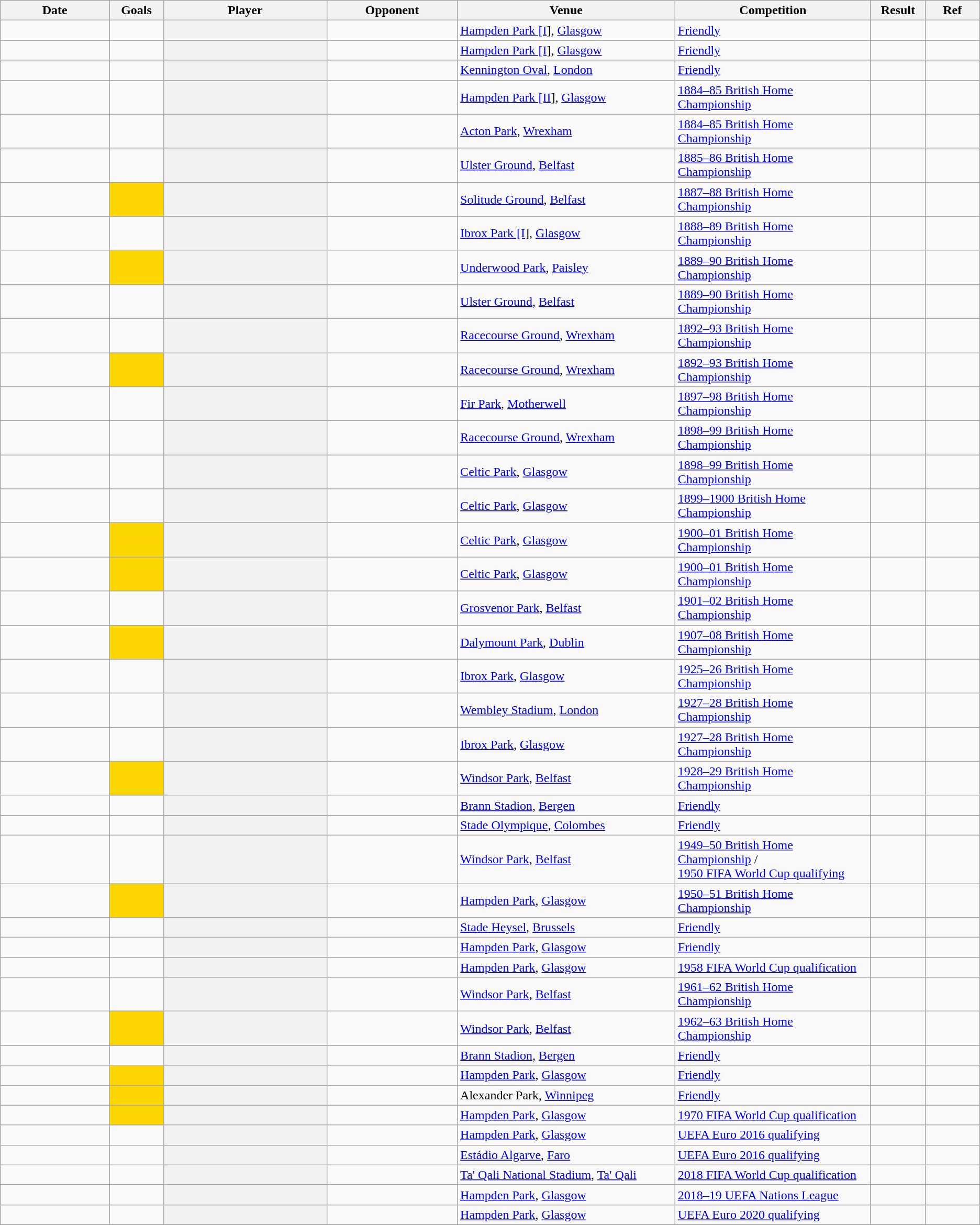<table class="wikitable sortable plainrowheaders">
<tr>
<th scope="col" width="10%">Date</th>
<th scope="col" width="5%">Goals</th>
<th scope="col" width="15%">Player</th>
<th scope="col" width="12%">Opponent</th>
<th scope="col" width="20%">Venue</th>
<th scope="col" width="18%">Competition</th>
<th scope="col" class="align:center" width="5%">Result</th>
<th scope="col" class="align: center; unsortable" width="5%">Ref</th>
</tr>
<tr>
<td></td>
<td></td>
<th scope="row"></th>
<td></td>
<td><a href='#'>Hampden Park [I</a>], <a href='#'>Glasgow</a></td>
<td><a href='#'>Friendly</a></td>
<td data-sort-value="0701"></td>
<td align=center></td>
</tr>
<tr>
<td></td>
<td></td>
<th scope="row"></th>
<td></td>
<td><a href='#'>Hampden Park [I</a>], <a href='#'>Glasgow</a></td>
<td><a href='#'>Friendly</a></td>
<td data-sort-value="0500"></td>
<td align=center></td>
</tr>
<tr>
<td></td>
<td></td>
<th scope="row"></th>
<td></td>
<td><a href='#'>Kennington Oval</a>, <a href='#'>London</a></td>
<td><a href='#'>Friendly</a></td>
<td data-sort-value="0601"></td>
<td align=center></td>
</tr>
<tr>
<td></td>
<td></td>
<th scope="row"></th>
<td></td>
<td><a href='#'>Hampden Park [II</a>], <a href='#'>Glasgow</a></td>
<td><a href='#'>1884–85 British Home Championship</a></td>
<td data-sort-value="0800"></td>
<td align=center></td>
</tr>
<tr>
<td></td>
<td></td>
<th scope="row"></th>
<td></td>
<td><a href='#'>Acton Park</a>, <a href='#'>Wrexham</a></td>
<td><a href='#'>1884–85 British Home Championship</a></td>
<td data-sort-value="0801"></td>
<td align=center></td>
</tr>
<tr>
<td></td>
<td></td>
<th scope="row"></th>
<td></td>
<td><a href='#'>Ulster Ground</a>, <a href='#'>Belfast</a></td>
<td><a href='#'>1885–86 British Home Championship</a></td>
<td data-sort-value="0701"></td>
<td align=center></td>
</tr>
<tr>
<td></td>
<td bgcolor=gold></td>
<th scope="row"></th>
<td></td>
<td><a href='#'>Solitude Ground</a>, <a href='#'>Belfast</a></td>
<td><a href='#'>1887–88 British Home Championship</a></td>
<td data-sort-value="1000"></td>
<td align=center></td>
</tr>
<tr>
<td></td>
<td></td>
<th scope="row"></th>
<td></td>
<td><a href='#'>Ibrox Park [I</a>], <a href='#'>Glasgow</a></td>
<td><a href='#'>1888–89 British Home Championship</a></td>
<td data-sort-value="0702"></td>
<td align=center></td>
</tr>
<tr>
<td></td>
<td bgcolor=gold></td>
<th scope="row"></th>
<td></td>
<td><a href='#'>Underwood Park</a>, <a href='#'>Paisley</a></td>
<td><a href='#'>1889–90 British Home Championship</a></td>
<td data-sort-value="0503"></td>
<td align=center></td>
</tr>
<tr>
<td></td>
<td></td>
<th scope="row"></th>
<td></td>
<td><a href='#'>Ulster Ground</a>, <a href='#'>Belfast</a></td>
<td><a href='#'>1889–90 British Home Championship</a></td>
<td data-sort-value="0403"></td>
<td align=center></td>
</tr>
<tr>
<td></td>
<td></td>
<th scope="row"></th>
<td></td>
<td><a href='#'>Racecourse Ground</a>, <a href='#'>Wrexham</a></td>
<td><a href='#'>1892–93 British Home Championship</a></td>
<td data-sort-value="0802"></td>
<td align=center></td>
</tr>
<tr>
<td></td>
<td bgcolor=gold></td>
<th scope="row"></th>
<td></td>
<td><a href='#'>Racecourse Ground</a>, <a href='#'>Wrexham</a></td>
<td><a href='#'>1892–93 British Home Championship</a></td>
<td data-sort-value="0802"></td>
<td align=center></td>
</tr>
<tr>
<td></td>
<td></td>
<th scope="row"></th>
<td></td>
<td><a href='#'>Fir Park</a>, <a href='#'>Motherwell</a></td>
<td><a href='#'>1897–98 British Home Championship</a></td>
<td data-sort-value="0501"></td>
<td align=center></td>
</tr>
<tr>
<td></td>
<td></td>
<th scope="row"></th>
<td></td>
<td><a href='#'>Racecourse Ground</a>, <a href='#'>Wrexham</a></td>
<td><a href='#'>1898–99 British Home Championship</a></td>
<td data-sort-value="0602"></td>
<td align=center></td>
</tr>
<tr>
<td></td>
<td></td>
<th scope="row"></th>
<td></td>
<td><a href='#'>Celtic Park</a>, <a href='#'>Glasgow</a></td>
<td><a href='#'>1898–99 British Home Championship</a></td>
<td data-sort-value="0900"></td>
<td align=center></td>
</tr>
<tr>
<td></td>
<td></td>
<th scope="row"></th>
<td></td>
<td><a href='#'>Celtic Park</a>, <a href='#'>Glasgow</a></td>
<td><a href='#'>1899–1900 British Home Championship</a></td>
<td data-sort-value="0401"></td>
<td align=center></td>
</tr>
<tr>
<td></td>
<td bgcolor=gold></td>
<th scope="row"></th>
<td></td>
<td><a href='#'>Celtic Park</a>, <a href='#'>Glasgow</a></td>
<td><a href='#'>1900–01 British Home Championship</a></td>
<td data-sort-value="1100"></td>
<td align=center></td>
</tr>
<tr>
<td></td>
<td bgcolor=gold></td>
<th scope="row"></th>
<td></td>
<td><a href='#'>Celtic Park</a>, <a href='#'>Glasgow</a></td>
<td><a href='#'>1900–01 British Home Championship</a></td>
<td data-sort-value="1100"></td>
<td align=center></td>
</tr>
<tr>
<td></td>
<td></td>
<th scope="row"></th>
<td></td>
<td><a href='#'>Grosvenor Park</a>, <a href='#'>Belfast</a></td>
<td><a href='#'>1901–02 British Home Championship</a></td>
<td data-sort-value="0502"></td>
<td align=center></td>
</tr>
<tr>
<td></td>
<td bgcolor=gold></td>
<th scope="row"></th>
<td></td>
<td><a href='#'>Dalymount Park</a>, <a href='#'>Dublin</a></td>
<td><a href='#'>1907–08 British Home Championship</a></td>
<td data-sort-value="0503"></td>
<td align=center></td>
</tr>
<tr>
<td></td>
<td></td>
<th scope="row"></th>
<td></td>
<td><a href='#'>Ibrox Park</a>, <a href='#'>Glasgow</a></td>
<td><a href='#'>1925–26 British Home Championship</a></td>
<td data-sort-value="0404"></td>
<td align=center></td>
</tr>
<tr>
<td></td>
<td></td>
<th scope="row"></th>
<td></td>
<td><a href='#'>Wembley Stadium</a>, <a href='#'>London</a></td>
<td><a href='#'>1927–28 British Home Championship</a></td>
<td data-sort-value="0502"></td>
<td align=center></td>
</tr>
<tr>
<td></td>
<td></td>
<th scope="row"></th>
<td></td>
<td><a href='#'>Ibrox Park</a>, <a href='#'>Glasgow</a></td>
<td><a href='#'>1927–28 British Home Championship</a></td>
<td data-sort-value="0400"></td>
<td align=center></td>
</tr>
<tr>
<td></td>
<td bgcolor=gold></td>
<th scope="row"></th>
<td></td>
<td><a href='#'>Windsor Park</a>, <a href='#'>Belfast</a></td>
<td><a href='#'>1928–29 British Home Championship</a></td>
<td data-sort-value="0700"></td>
<td align=center></td>
</tr>
<tr>
<td></td>
<td></td>
<th scope="row"></th>
<td></td>
<td><a href='#'>Brann Stadion</a>, <a href='#'>Bergen</a></td>
<td><a href='#'>Friendly</a></td>
<td data-sort-value="0700"></td>
<td align=center></td>
</tr>
<tr>
<td></td>
<td></td>
<th scope="row"></th>
<td></td>
<td><a href='#'>Stade Olympique</a>, <a href='#'>Colombes</a></td>
<td><a href='#'>Friendly</a></td>
<td data-sort-value="0300"></td>
<td align=center></td>
</tr>
<tr>
<td></td>
<td></td>
<th scope="row"></th>
<td></td>
<td><a href='#'>Windsor Park</a>, <a href='#'>Belfast</a></td>
<td><a href='#'>1949–50 British Home Championship</a> / <br><a href='#'>1950 FIFA World Cup qualifying</a></td>
<td data-sort-value="0800"></td>
<td align=center></td>
</tr>
<tr>
<td></td>
<td bgcolor=gold></td>
<th scope="row"></th>
<td></td>
<td><a href='#'>Hampden Park</a>, <a href='#'>Glasgow</a></td>
<td><a href='#'>1950–51 British Home Championship</a></td>
<td data-sort-value="0600"></td>
<td align=center></td>
</tr>
<tr>
<td></td>
<td></td>
<th scope="row"></th>
<td></td>
<td><a href='#'>Stade Heysel</a>, <a href='#'>Brussels</a></td>
<td><a href='#'>Friendly</a></td>
<td data-sort-value="0503"></td>
<td align=center></td>
</tr>
<tr>
<td></td>
<td></td>
<th scope="row"></th>
<td></td>
<td><a href='#'>Hampden Park</a>, <a href='#'>Glasgow</a></td>
<td><a href='#'>Friendly</a></td>
<td data-sort-value="0602"></td>
<td align=center></td>
</tr>
<tr>
<td></td>
<td></td>
<th scope="row"></th>
<td></td>
<td><a href='#'>Hampden Park</a>, <a href='#'>Glasgow</a></td>
<td><a href='#'>1958 FIFA World Cup qualification</a></td>
<td data-sort-value="0400"></td>
<td align=center></td>
</tr>
<tr>
<td></td>
<td></td>
<th scope="row"></th>
<td></td>
<td><a href='#'>Windsor Park</a>, <a href='#'>Belfast</a></td>
<td><a href='#'>1961–62 British Home Championship</a></td>
<td data-sort-value="0601"></td>
<td align=center></td>
</tr>
<tr>
<td></td>
<td bgcolor=gold></td>
<th scope="row"></th>
<td></td>
<td><a href='#'>Windsor Park</a>, <a href='#'>Belfast</a></td>
<td><a href='#'>1962–63 British Home Championship</a></td>
<td data-sort-value="0502"></td>
<td align=center></td>
</tr>
<tr>
<td></td>
<td></td>
<th scope="row"></th>
<td></td>
<td><a href='#'>Brann Stadion</a>, <a href='#'>Bergen</a></td>
<td><a href='#'>Friendly</a></td>
<td data-sort-value="0200"></td>
<td align=center></td>
</tr>
<tr>
<td></td>
<td bgcolor=gold></td>
<th scope="row"></th>
<td></td>
<td><a href='#'>Hampden Park</a>, <a href='#'>Glasgow</a></td>
<td><a href='#'>Friendly</a></td>
<td data-sort-value="0601"></td>
<td align=center></td>
</tr>
<tr>
<td></td>
<td bgcolor=gold></td>
<th scope="row"></th>
<td></td>
<td>Alexander Park, <a href='#'>Winnipeg</a></td>
<td><a href='#'>Friendly</a></td>
<td data-sort-value="0702"></td>
<td align=center></td>
</tr>
<tr>
<td></td>
<td bgcolor=gold></td>
<th scope="row"></th>
<td></td>
<td><a href='#'>Hampden Park</a>, <a href='#'>Glasgow</a></td>
<td><a href='#'>1970 FIFA World Cup qualification</a></td>
<td data-sort-value="0802"></td>
<td align=center></td>
</tr>
<tr>
<td></td>
<td></td>
<th scope="row"></th>
<td></td>
<td><a href='#'>Hampden Park</a>, <a href='#'>Glasgow</a></td>
<td><a href='#'>UEFA Euro 2016 qualifying</a></td>
<td data-sort-value="0601"></td>
<td align=center></td>
</tr>
<tr>
<td></td>
<td></td>
<th scope="row"></th>
<td></td>
<td><a href='#'>Estádio Algarve</a>, <a href='#'>Faro</a></td>
<td><a href='#'>UEFA Euro 2016 qualifying</a></td>
<td data-sort-value="0602"></td>
<td align=center></td>
</tr>
<tr>
<td></td>
<td></td>
<th scope="row"></th>
<td></td>
<td><a href='#'>Ta' Qali National Stadium</a>, <a href='#'>Ta' Qali</a></td>
<td><a href='#'>2018 FIFA World Cup qualification</a></td>
<td data-sort-value="0502"></td>
<td align=center></td>
</tr>
<tr>
<td></td>
<td></td>
<th scope="row"></th>
<td></td>
<td><a href='#'>Hampden Park</a>, <a href='#'>Glasgow</a></td>
<td><a href='#'>2018–19 UEFA Nations League</a></td>
<td data-sort-value="0302"></td>
<td align=center></td>
</tr>
<tr>
<td></td>
<td></td>
<th scope="row"></th>
<td></td>
<td><a href='#'>Hampden Park</a>, <a href='#'>Glasgow</a></td>
<td><a href='#'>UEFA Euro 2020 qualifying</a></td>
<td data-sort-value="0601"></td>
<td align=center></td>
</tr>
<tr>
</tr>
</table>
